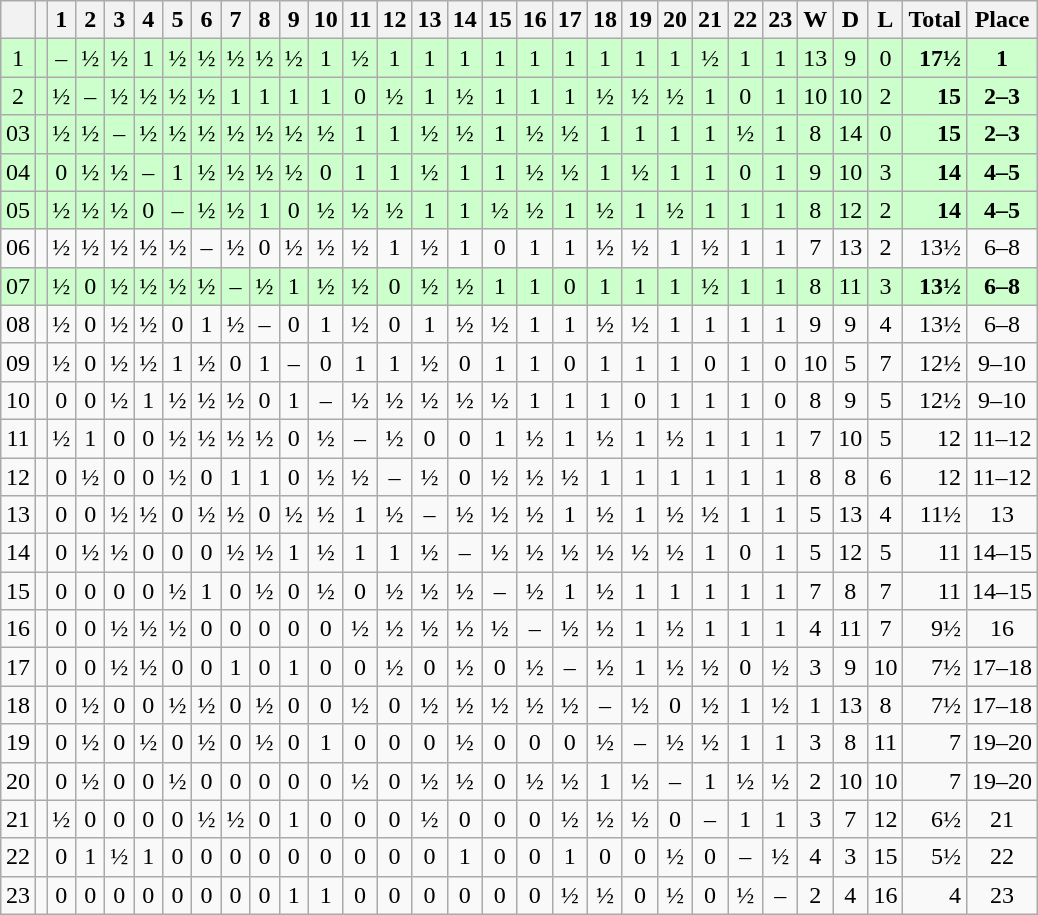<table class="wikitable" style="margin: 1em auto 1em auto;">
<tr>
<th></th>
<th></th>
<th>1</th>
<th>2</th>
<th>3</th>
<th>4</th>
<th>5</th>
<th>6</th>
<th>7</th>
<th>8</th>
<th>9</th>
<th>10</th>
<th>11</th>
<th>12</th>
<th>13</th>
<th>14</th>
<th>15</th>
<th>16</th>
<th>17</th>
<th>18</th>
<th>19</th>
<th>20</th>
<th>21</th>
<th>22</th>
<th>23</th>
<th>W</th>
<th>D</th>
<th>L</th>
<th>Total</th>
<th>Place</th>
</tr>
<tr align=center style="background:#ccffcc;">
<td>1</td>
<td align=left></td>
<td>–</td>
<td>½</td>
<td>½</td>
<td>1</td>
<td>½</td>
<td>½</td>
<td>½</td>
<td>½</td>
<td>½</td>
<td>1</td>
<td>½</td>
<td>1</td>
<td>1</td>
<td>1</td>
<td>1</td>
<td>1</td>
<td>1</td>
<td>1</td>
<td>1</td>
<td>1</td>
<td>½</td>
<td>1</td>
<td>1</td>
<td>13</td>
<td>9</td>
<td>0</td>
<td align=right><strong>17½</strong></td>
<td><strong>1</strong></td>
</tr>
<tr align=center style="background:#ccffcc;">
<td>2</td>
<td align=left></td>
<td>½</td>
<td>–</td>
<td>½</td>
<td>½</td>
<td>½</td>
<td>½</td>
<td>1</td>
<td>1</td>
<td>1</td>
<td>1</td>
<td>0</td>
<td>½</td>
<td>1</td>
<td>½</td>
<td>1</td>
<td>1</td>
<td>1</td>
<td>½</td>
<td>½</td>
<td>½</td>
<td>1</td>
<td>0</td>
<td>1</td>
<td>10</td>
<td>10</td>
<td>2</td>
<td align=right><strong>15</strong></td>
<td><strong>2–3</strong></td>
</tr>
<tr align=center style="background:#ccffcc;">
<td>03</td>
<td align=left></td>
<td>½</td>
<td>½</td>
<td>–</td>
<td>½</td>
<td>½</td>
<td>½</td>
<td>½</td>
<td>½</td>
<td>½</td>
<td>½</td>
<td>1</td>
<td>1</td>
<td>½</td>
<td>½</td>
<td>1</td>
<td>½</td>
<td>½</td>
<td>1</td>
<td>1</td>
<td>1</td>
<td>1</td>
<td>½</td>
<td>1</td>
<td>8</td>
<td>14</td>
<td>0</td>
<td align=right><strong>15</strong></td>
<td><strong>2–3</strong></td>
</tr>
<tr align=center style="background:#ccffcc;">
<td>04</td>
<td align=left></td>
<td>0</td>
<td>½</td>
<td>½</td>
<td>–</td>
<td>1</td>
<td>½</td>
<td>½</td>
<td>½</td>
<td>½</td>
<td>0</td>
<td>1</td>
<td>1</td>
<td>½</td>
<td>1</td>
<td>1</td>
<td>½</td>
<td>½</td>
<td>1</td>
<td>½</td>
<td>1</td>
<td>1</td>
<td>0</td>
<td>1</td>
<td>9</td>
<td>10</td>
<td>3</td>
<td align=right><strong>14</strong></td>
<td><strong>4–5</strong></td>
</tr>
<tr align=center style="background:#ccffcc;">
<td>05</td>
<td align=left></td>
<td>½</td>
<td>½</td>
<td>½</td>
<td>0</td>
<td>–</td>
<td>½</td>
<td>½</td>
<td>1</td>
<td>0</td>
<td>½</td>
<td>½</td>
<td>½</td>
<td>1</td>
<td>1</td>
<td>½</td>
<td>½</td>
<td>1</td>
<td>½</td>
<td>1</td>
<td>½</td>
<td>1</td>
<td>1</td>
<td>1</td>
<td>8</td>
<td>12</td>
<td>2</td>
<td align=right><strong>14</strong></td>
<td><strong>4–5</strong></td>
</tr>
<tr align=center>
<td>06</td>
<td align=left></td>
<td>½</td>
<td>½</td>
<td>½</td>
<td>½</td>
<td>½</td>
<td>–</td>
<td>½</td>
<td>0</td>
<td>½</td>
<td>½</td>
<td>½</td>
<td>1</td>
<td>½</td>
<td>1</td>
<td>0</td>
<td>1</td>
<td>1</td>
<td>½</td>
<td>½</td>
<td>1</td>
<td>½</td>
<td>1</td>
<td>1</td>
<td>7</td>
<td>13</td>
<td>2</td>
<td align=right>13½</td>
<td>6–8</td>
</tr>
<tr align=center style="background:#ccffcc;">
<td>07</td>
<td align=left></td>
<td>½</td>
<td>0</td>
<td>½</td>
<td>½</td>
<td>½</td>
<td>½</td>
<td>–</td>
<td>½</td>
<td>1</td>
<td>½</td>
<td>½</td>
<td>0</td>
<td>½</td>
<td>½</td>
<td>1</td>
<td>1</td>
<td>0</td>
<td>1</td>
<td>1</td>
<td>1</td>
<td>½</td>
<td>1</td>
<td>1</td>
<td>8</td>
<td>11</td>
<td>3</td>
<td align=right><strong>13½</strong></td>
<td><strong>6–8</strong></td>
</tr>
<tr align=center>
<td>08</td>
<td align=left></td>
<td>½</td>
<td>0</td>
<td>½</td>
<td>½</td>
<td>0</td>
<td>1</td>
<td>½</td>
<td>–</td>
<td>0</td>
<td>1</td>
<td>½</td>
<td>0</td>
<td>1</td>
<td>½</td>
<td>½</td>
<td>1</td>
<td>1</td>
<td>½</td>
<td>½</td>
<td>1</td>
<td>1</td>
<td>1</td>
<td>1</td>
<td>9</td>
<td>9</td>
<td>4</td>
<td align=right>13½</td>
<td>6–8</td>
</tr>
<tr align=center>
<td>09</td>
<td align=left></td>
<td>½</td>
<td>0</td>
<td>½</td>
<td>½</td>
<td>1</td>
<td>½</td>
<td>0</td>
<td>1</td>
<td>–</td>
<td>0</td>
<td>1</td>
<td>1</td>
<td>½</td>
<td>0</td>
<td>1</td>
<td>1</td>
<td>0</td>
<td>1</td>
<td>1</td>
<td>1</td>
<td>0</td>
<td>1</td>
<td>0</td>
<td>10</td>
<td>5</td>
<td>7</td>
<td align=right>12½</td>
<td>9–10</td>
</tr>
<tr align=center>
<td>10</td>
<td align=left></td>
<td>0</td>
<td>0</td>
<td>½</td>
<td>1</td>
<td>½</td>
<td>½</td>
<td>½</td>
<td>0</td>
<td>1</td>
<td>–</td>
<td>½</td>
<td>½</td>
<td>½</td>
<td>½</td>
<td>½</td>
<td>1</td>
<td>1</td>
<td>1</td>
<td>0</td>
<td>1</td>
<td>1</td>
<td>1</td>
<td>0</td>
<td>8</td>
<td>9</td>
<td>5</td>
<td align=right>12½</td>
<td>9–10</td>
</tr>
<tr align=center>
<td>11</td>
<td align=left></td>
<td>½</td>
<td>1</td>
<td>0</td>
<td>0</td>
<td>½</td>
<td>½</td>
<td>½</td>
<td>½</td>
<td>0</td>
<td>½</td>
<td>–</td>
<td>½</td>
<td>0</td>
<td>0</td>
<td>1</td>
<td>½</td>
<td>1</td>
<td>½</td>
<td>1</td>
<td>½</td>
<td>1</td>
<td>1</td>
<td>1</td>
<td>7</td>
<td>10</td>
<td>5</td>
<td align=right>12</td>
<td>11–12</td>
</tr>
<tr align=center>
<td>12</td>
<td align=left></td>
<td>0</td>
<td>½</td>
<td>0</td>
<td>0</td>
<td>½</td>
<td>0</td>
<td>1</td>
<td>1</td>
<td>0</td>
<td>½</td>
<td>½</td>
<td>–</td>
<td>½</td>
<td>0</td>
<td>½</td>
<td>½</td>
<td>½</td>
<td>1</td>
<td>1</td>
<td>1</td>
<td>1</td>
<td>1</td>
<td>1</td>
<td>8</td>
<td>8</td>
<td>6</td>
<td align=right>12</td>
<td>11–12</td>
</tr>
<tr align=center>
<td>13</td>
<td align=left></td>
<td>0</td>
<td>0</td>
<td>½</td>
<td>½</td>
<td>0</td>
<td>½</td>
<td>½</td>
<td>0</td>
<td>½</td>
<td>½</td>
<td>1</td>
<td>½</td>
<td>–</td>
<td>½</td>
<td>½</td>
<td>½</td>
<td>1</td>
<td>½</td>
<td>1</td>
<td>½</td>
<td>½</td>
<td>1</td>
<td>1</td>
<td>5</td>
<td>13</td>
<td>4</td>
<td align=right>11½</td>
<td>13</td>
</tr>
<tr align=center>
<td>14</td>
<td align=left></td>
<td>0</td>
<td>½</td>
<td>½</td>
<td>0</td>
<td>0</td>
<td>0</td>
<td>½</td>
<td>½</td>
<td>1</td>
<td>½</td>
<td>1</td>
<td>1</td>
<td>½</td>
<td>–</td>
<td>½</td>
<td>½</td>
<td>½</td>
<td>½</td>
<td>½</td>
<td>½</td>
<td>1</td>
<td>0</td>
<td>1</td>
<td>5</td>
<td>12</td>
<td>5</td>
<td align=right>11</td>
<td>14–15</td>
</tr>
<tr align=center>
<td>15</td>
<td align=left></td>
<td>0</td>
<td>0</td>
<td>0</td>
<td>0</td>
<td>½</td>
<td>1</td>
<td>0</td>
<td>½</td>
<td>0</td>
<td>½</td>
<td>0</td>
<td>½</td>
<td>½</td>
<td>½</td>
<td>–</td>
<td>½</td>
<td>1</td>
<td>½</td>
<td>1</td>
<td>1</td>
<td>1</td>
<td>1</td>
<td>1</td>
<td>7</td>
<td>8</td>
<td>7</td>
<td align=right>11</td>
<td>14–15</td>
</tr>
<tr align=center>
<td>16</td>
<td align=left></td>
<td>0</td>
<td>0</td>
<td>½</td>
<td>½</td>
<td>½</td>
<td>0</td>
<td>0</td>
<td>0</td>
<td>0</td>
<td>0</td>
<td>½</td>
<td>½</td>
<td>½</td>
<td>½</td>
<td>½</td>
<td>–</td>
<td>½</td>
<td>½</td>
<td>1</td>
<td>½</td>
<td>1</td>
<td>1</td>
<td>1</td>
<td>4</td>
<td>11</td>
<td>7</td>
<td align=right>9½</td>
<td>16</td>
</tr>
<tr align=center>
<td>17</td>
<td align=left></td>
<td>0</td>
<td>0</td>
<td>½</td>
<td>½</td>
<td>0</td>
<td>0</td>
<td>1</td>
<td>0</td>
<td>1</td>
<td>0</td>
<td>0</td>
<td>½</td>
<td>0</td>
<td>½</td>
<td>0</td>
<td>½</td>
<td>–</td>
<td>½</td>
<td>1</td>
<td>½</td>
<td>½</td>
<td>0</td>
<td>½</td>
<td>3</td>
<td>9</td>
<td>10</td>
<td align=right>7½</td>
<td>17–18</td>
</tr>
<tr align=center>
<td>18</td>
<td align=left></td>
<td>0</td>
<td>½</td>
<td>0</td>
<td>0</td>
<td>½</td>
<td>½</td>
<td>0</td>
<td>½</td>
<td>0</td>
<td>0</td>
<td>½</td>
<td>0</td>
<td>½</td>
<td>½</td>
<td>½</td>
<td>½</td>
<td>½</td>
<td>–</td>
<td>½</td>
<td>0</td>
<td>½</td>
<td>1</td>
<td>½</td>
<td>1</td>
<td>13</td>
<td>8</td>
<td align=right>7½</td>
<td>17–18</td>
</tr>
<tr align=center>
<td>19</td>
<td align=left></td>
<td>0</td>
<td>½</td>
<td>0</td>
<td>½</td>
<td>0</td>
<td>½</td>
<td>0</td>
<td>½</td>
<td>0</td>
<td>1</td>
<td>0</td>
<td>0</td>
<td>0</td>
<td>½</td>
<td>0</td>
<td>0</td>
<td>0</td>
<td>½</td>
<td>–</td>
<td>½</td>
<td>½</td>
<td>1</td>
<td>1</td>
<td>3</td>
<td>8</td>
<td>11</td>
<td align=right>7</td>
<td>19–20</td>
</tr>
<tr align=center>
<td>20</td>
<td align=left></td>
<td>0</td>
<td>½</td>
<td>0</td>
<td>0</td>
<td>½</td>
<td>0</td>
<td>0</td>
<td>0</td>
<td>0</td>
<td>0</td>
<td>½</td>
<td>0</td>
<td>½</td>
<td>½</td>
<td>0</td>
<td>½</td>
<td>½</td>
<td>1</td>
<td>½</td>
<td>–</td>
<td>1</td>
<td>½</td>
<td>½</td>
<td>2</td>
<td>10</td>
<td>10</td>
<td align=right>7</td>
<td>19–20</td>
</tr>
<tr align=center>
<td>21</td>
<td align=left></td>
<td>½</td>
<td>0</td>
<td>0</td>
<td>0</td>
<td>0</td>
<td>½</td>
<td>½</td>
<td>0</td>
<td>1</td>
<td>0</td>
<td>0</td>
<td>0</td>
<td>½</td>
<td>0</td>
<td>0</td>
<td>0</td>
<td>½</td>
<td>½</td>
<td>½</td>
<td>0</td>
<td>–</td>
<td>1</td>
<td>1</td>
<td>3</td>
<td>7</td>
<td>12</td>
<td align=right>6½</td>
<td>21</td>
</tr>
<tr align=center>
<td>22</td>
<td align=left></td>
<td>0</td>
<td>1</td>
<td>½</td>
<td>1</td>
<td>0</td>
<td>0</td>
<td>0</td>
<td>0</td>
<td>0</td>
<td>0</td>
<td>0</td>
<td>0</td>
<td>0</td>
<td>1</td>
<td>0</td>
<td>0</td>
<td>1</td>
<td>0</td>
<td>0</td>
<td>½</td>
<td>0</td>
<td>–</td>
<td>½</td>
<td>4</td>
<td>3</td>
<td>15</td>
<td align=right>5½</td>
<td>22</td>
</tr>
<tr align=center>
<td>23</td>
<td align=left></td>
<td>0</td>
<td>0</td>
<td>0</td>
<td>0</td>
<td>0</td>
<td>0</td>
<td>0</td>
<td>0</td>
<td>1</td>
<td>1</td>
<td>0</td>
<td>0</td>
<td>0</td>
<td>0</td>
<td>0</td>
<td>0</td>
<td>½</td>
<td>½</td>
<td>0</td>
<td>½</td>
<td>0</td>
<td>½</td>
<td>–</td>
<td>2</td>
<td>4</td>
<td>16</td>
<td align=right>4</td>
<td>23</td>
</tr>
</table>
